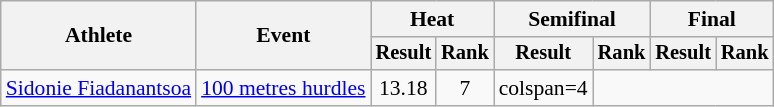<table class="wikitable" style="font-size:90%">
<tr>
<th rowspan="2">Athlete</th>
<th rowspan="2">Event</th>
<th colspan="2">Heat</th>
<th colspan="2">Semifinal</th>
<th colspan="2">Final</th>
</tr>
<tr style="font-size:95%">
<th>Result</th>
<th>Rank</th>
<th>Result</th>
<th>Rank</th>
<th>Result</th>
<th>Rank</th>
</tr>
<tr align=center>
<td align=left><a href='#'>Sidonie Fiadanantsoa</a></td>
<td align=left><a href='#'>100 metres hurdles</a></td>
<td>13.18</td>
<td>7</td>
<td>colspan=4 </td>
</tr>
</table>
